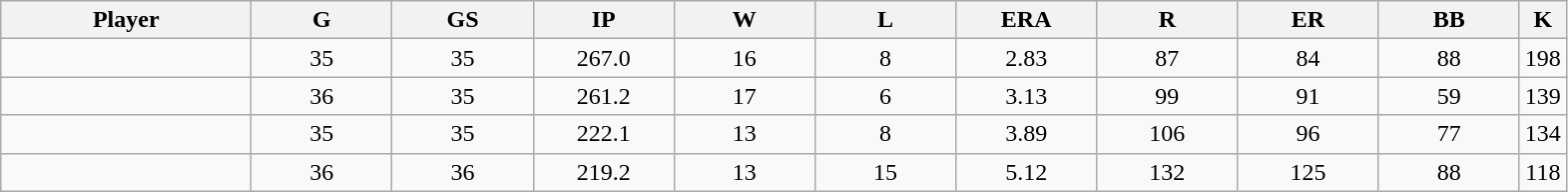<table class="wikitable sortable">
<tr>
<th bgcolor="#DDDDFF" width="16%">Player</th>
<th bgcolor="#DDDDFF" width="9%">G</th>
<th bgcolor="#DDDDFF" width="9%">GS</th>
<th bgcolor="#DDDDFF" width="9%">IP</th>
<th bgcolor="#DDDDFF" width="9%">W</th>
<th bgcolor="#DDDDFF" width="9%">L</th>
<th bgcolor="#DDDDFF" width="9%">ERA</th>
<th bgcolor="#DDDDFF" width="9%">R</th>
<th bgcolor="#DDDDFF" width="9%">ER</th>
<th bgcolor="#DDDDFF" width="9%">BB</th>
<th bgcolor="#DDDDFF" width="9%">K</th>
</tr>
<tr align="center">
<td></td>
<td>35</td>
<td>35</td>
<td>267.0</td>
<td>16</td>
<td>8</td>
<td>2.83</td>
<td>87</td>
<td>84</td>
<td>88</td>
<td>198</td>
</tr>
<tr align=center>
<td></td>
<td>36</td>
<td>35</td>
<td>261.2</td>
<td>17</td>
<td>6</td>
<td>3.13</td>
<td>99</td>
<td>91</td>
<td>59</td>
<td>139</td>
</tr>
<tr align="center">
<td></td>
<td>35</td>
<td>35</td>
<td>222.1</td>
<td>13</td>
<td>8</td>
<td>3.89</td>
<td>106</td>
<td>96</td>
<td>77</td>
<td>134</td>
</tr>
<tr align="center">
<td></td>
<td>36</td>
<td>36</td>
<td>219.2</td>
<td>13</td>
<td>15</td>
<td>5.12</td>
<td>132</td>
<td>125</td>
<td>88</td>
<td>118</td>
</tr>
</table>
